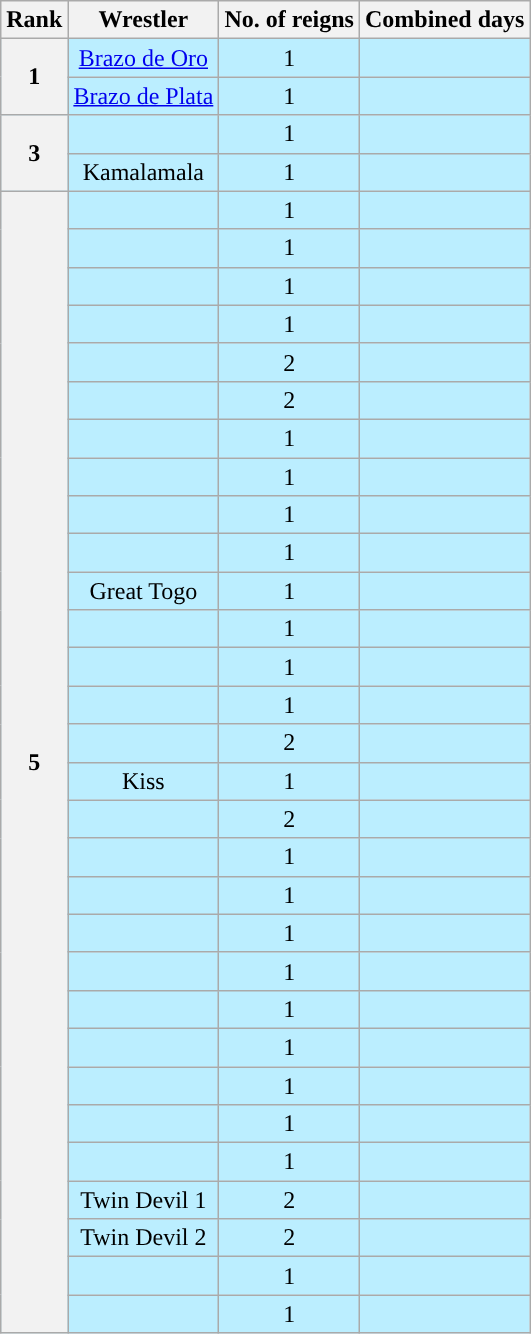<table class="wikitable sortable" style="text-align: center">
<tr>
<th data-sort-type="number" scope="col">Rank</th>
<th scope="col">Wrestler</th>
<th data-sort-type="number" scope="col">No. of reigns</th>
<th data-sort-type="number" scope="col">Combined days</th>
</tr>
<tr style="background-color:#bbeeff">
<th rowspan=2 scope="row">1</th>
<td><a href='#'>Brazo de Oro</a></td>
<td>1</td>
<td></td>
</tr>
<tr style="background-color:#bbeeff">
<td><a href='#'>Brazo de Plata</a></td>
<td>1</td>
<td></td>
</tr>
<tr style="background-color:#bbeeff">
<th rowspan=2 scope="row">3</th>
<td></td>
<td>1</td>
<td></td>
</tr>
<tr style="background-color:#bbeeff">
<td>Kamalamala</td>
<td>1</td>
<td></td>
</tr>
<tr style="background-color:#bbeeff">
<th rowspan=30 scope="row">5</th>
<td></td>
<td>1</td>
<td></td>
</tr>
<tr style="background-color:#bbeeff">
<td></td>
<td>1</td>
<td></td>
</tr>
<tr style="background-color:#bbeeff">
<td></td>
<td>1</td>
<td></td>
</tr>
<tr style="background-color:#bbeeff">
<td></td>
<td>1</td>
<td></td>
</tr>
<tr style="background-color:#bbeeff">
<td></td>
<td>2</td>
<td></td>
</tr>
<tr style="background-color:#bbeeff">
<td></td>
<td>2</td>
<td></td>
</tr>
<tr style="background-color:#bbeeff">
<td></td>
<td>1</td>
<td></td>
</tr>
<tr style="background-color:#bbeeff">
<td></td>
<td>1</td>
<td></td>
</tr>
<tr style="background-color:#bbeeff">
<td></td>
<td>1</td>
<td></td>
</tr>
<tr style="background-color:#bbeeff">
<td></td>
<td>1</td>
<td></td>
</tr>
<tr style="background-color:#bbeeff">
<td>Great Togo</td>
<td>1</td>
<td></td>
</tr>
<tr style="background-color:#bbeeff">
<td></td>
<td>1</td>
<td></td>
</tr>
<tr style="background-color:#bbeeff">
<td></td>
<td>1</td>
<td></td>
</tr>
<tr style="background-color:#bbeeff">
<td></td>
<td>1</td>
<td></td>
</tr>
<tr style="background-color:#bbeeff">
<td></td>
<td>2</td>
<td></td>
</tr>
<tr style="background-color:#bbeeff">
<td>Kiss</td>
<td>1</td>
<td></td>
</tr>
<tr style="background-color:#bbeeff">
<td></td>
<td>2</td>
<td></td>
</tr>
<tr style="background-color:#bbeeff">
<td></td>
<td>1</td>
<td></td>
</tr>
<tr style="background-color:#bbeeff">
<td></td>
<td>1</td>
<td></td>
</tr>
<tr style="background-color:#bbeeff">
<td></td>
<td>1</td>
<td></td>
</tr>
<tr style="background-color:#bbeeff">
<td></td>
<td>1</td>
<td></td>
</tr>
<tr style="background-color:#bbeeff">
<td></td>
<td>1</td>
<td></td>
</tr>
<tr style="background-color:#bbeeff">
<td></td>
<td>1</td>
<td></td>
</tr>
<tr style="background-color:#bbeeff">
<td></td>
<td>1</td>
<td></td>
</tr>
<tr style="background-color:#bbeeff">
<td></td>
<td>1</td>
<td></td>
</tr>
<tr style="background-color:#bbeeff">
<td></td>
<td>1</td>
<td></td>
</tr>
<tr style="background-color:#bbeeff">
<td>Twin Devil 1</td>
<td>2</td>
<td></td>
</tr>
<tr style="background-color:#bbeeff">
<td>Twin Devil 2</td>
<td>2</td>
<td></td>
</tr>
<tr style="background-color:#bbeeff">
<td></td>
<td>1</td>
<td></td>
</tr>
<tr style="background-color:#bbeeff">
<td></td>
<td>1</td>
<td></td>
</tr>
</table>
